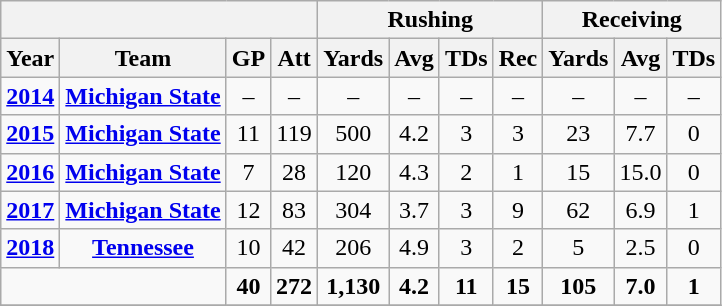<table class="wikitable" style="text-align:center;">
<tr>
<th colspan=4></th>
<th colspan=4>Rushing</th>
<th colspan=5>Receiving</th>
</tr>
<tr>
<th>Year</th>
<th>Team</th>
<th>GP</th>
<th>Att</th>
<th>Yards</th>
<th>Avg</th>
<th>TDs</th>
<th>Rec</th>
<th>Yards</th>
<th>Avg</th>
<th>TDs</th>
</tr>
<tr>
<td><a href='#'><strong>2014</strong></a></td>
<td><a href='#'><strong>Michigan State</strong></a></td>
<td>–</td>
<td>–</td>
<td>–</td>
<td>–</td>
<td>–</td>
<td>–</td>
<td>–</td>
<td>–</td>
<td>–</td>
</tr>
<tr>
<td><a href='#'><strong>2015</strong></a></td>
<td><a href='#'><strong>Michigan State</strong></a></td>
<td>11</td>
<td>119</td>
<td>500</td>
<td>4.2</td>
<td>3</td>
<td>3</td>
<td>23</td>
<td>7.7</td>
<td>0</td>
</tr>
<tr>
<td><a href='#'><strong>2016</strong></a></td>
<td><a href='#'><strong>Michigan State</strong></a></td>
<td>7</td>
<td>28</td>
<td>120</td>
<td>4.3</td>
<td>2</td>
<td>1</td>
<td>15</td>
<td>15.0</td>
<td>0</td>
</tr>
<tr>
<td><a href='#'><strong>2017</strong></a></td>
<td><a href='#'><strong>Michigan State</strong></a></td>
<td>12</td>
<td>83</td>
<td>304</td>
<td>3.7</td>
<td>3</td>
<td>9</td>
<td>62</td>
<td>6.9</td>
<td>1</td>
</tr>
<tr>
<td><a href='#'><strong>2018</strong></a></td>
<td><a href='#'><strong>Tennessee</strong></a></td>
<td>10</td>
<td>42</td>
<td>206</td>
<td>4.9</td>
<td>3</td>
<td>2</td>
<td>5</td>
<td>2.5</td>
<td>0</td>
</tr>
<tr>
<td colspan=2></td>
<td><strong>40</strong></td>
<td><strong>272</strong></td>
<td><strong>1,130</strong></td>
<td><strong>4.2</strong></td>
<td><strong>11</strong></td>
<td><strong>15</strong></td>
<td><strong>105</strong></td>
<td><strong>7.0</strong></td>
<td><strong>1</strong></td>
</tr>
<tr>
</tr>
</table>
